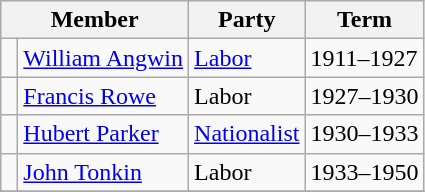<table class="wikitable">
<tr>
<th colspan="2">Member</th>
<th>Party</th>
<th>Term</th>
</tr>
<tr>
<td> </td>
<td><a href='#'>William Angwin</a></td>
<td><a href='#'>Labor</a></td>
<td>1911–1927</td>
</tr>
<tr>
<td> </td>
<td><a href='#'>Francis Rowe</a></td>
<td>Labor</td>
<td>1927–1930</td>
</tr>
<tr>
<td> </td>
<td><a href='#'>Hubert Parker</a></td>
<td><a href='#'>Nationalist</a></td>
<td>1930–1933</td>
</tr>
<tr>
<td> </td>
<td><a href='#'>John Tonkin</a></td>
<td>Labor</td>
<td>1933–1950</td>
</tr>
<tr>
</tr>
</table>
